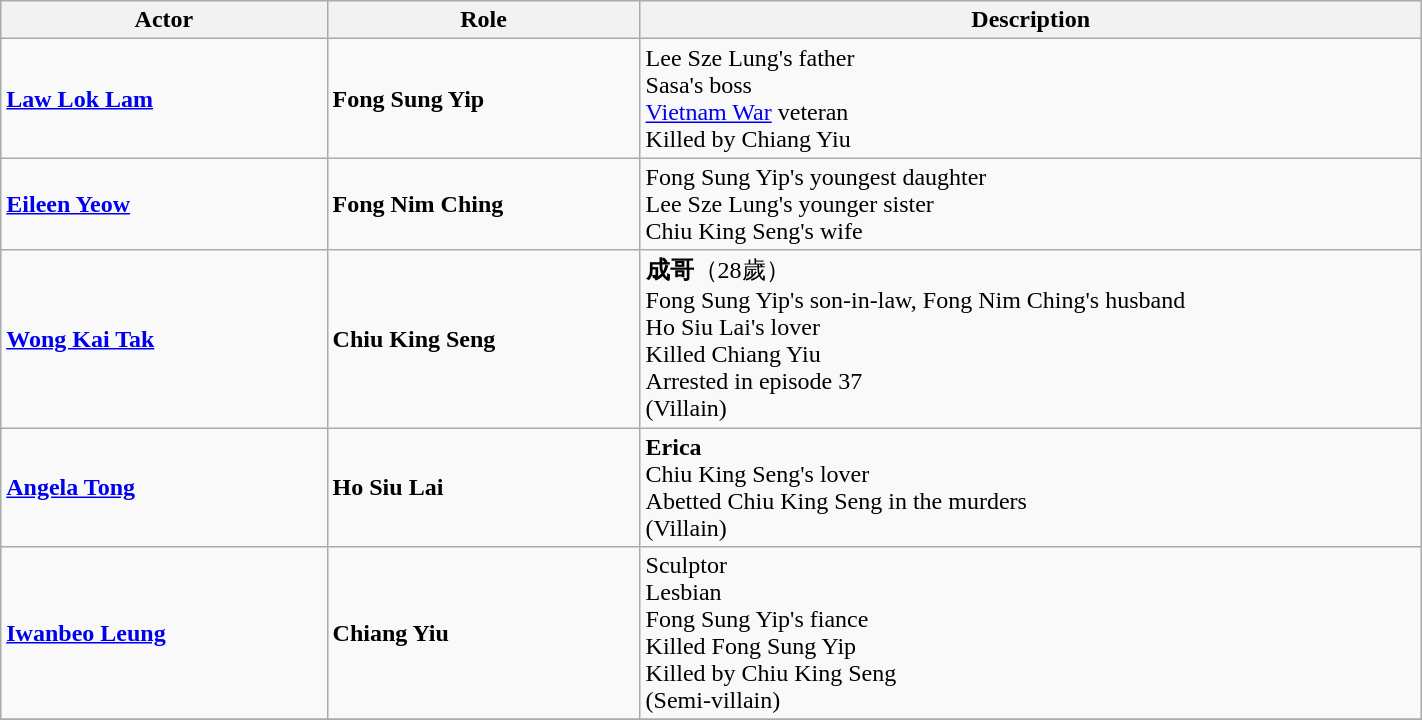<table class="wikitable" width="75%">
<tr>
<th style="width:6%">Actor</th>
<th style="width:6%">Role</th>
<th style="width:15%">Description</th>
</tr>
<tr>
<td><strong><a href='#'>Law Lok Lam</a></strong></td>
<td><strong>Fong Sung Yip</strong></td>
<td>Lee Sze Lung's father<br>Sasa's boss<br><a href='#'>Vietnam War</a> veteran<br>Killed by Chiang Yiu</td>
</tr>
<tr>
<td><strong><a href='#'>Eileen Yeow</a></strong></td>
<td><strong>Fong Nim Ching</strong></td>
<td>Fong Sung Yip's youngest daughter<br>Lee Sze Lung's younger sister<br>Chiu King Seng's wife</td>
</tr>
<tr>
<td><strong><a href='#'>Wong Kai Tak</a></strong></td>
<td><strong>Chiu King Seng</strong></td>
<td><strong>成哥</strong>（28歲）<br>Fong Sung Yip's son-in-law, Fong Nim Ching's husband<br>Ho Siu Lai's lover<br>Killed Chiang Yiu<br>Arrested in episode 37<br>(Villain)</td>
</tr>
<tr>
<td><strong><a href='#'>Angela Tong</a></strong></td>
<td><strong>Ho Siu Lai</strong></td>
<td><strong>Erica</strong><br>Chiu King Seng's lover<br>Abetted Chiu King Seng in the murders<br>(Villain)</td>
</tr>
<tr>
<td><strong><a href='#'>Iwanbeo Leung</a></strong></td>
<td><strong>Chiang Yiu</strong></td>
<td>Sculptor<br>Lesbian<br>Fong Sung Yip's fiance<br>Killed Fong Sung Yip<br>Killed by Chiu King Seng<br>(Semi-villain)</td>
</tr>
<tr>
</tr>
</table>
